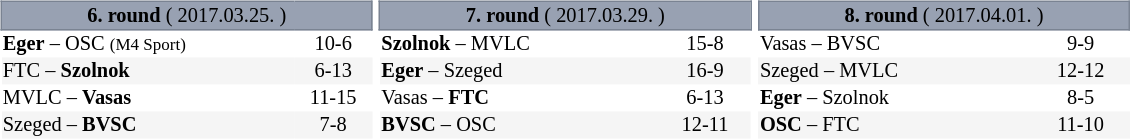<table table width=100%>
<tr>
<td width=20% valign="top"><br><table border=0 cellspacing=0 cellpadding=1em style="font-size: 85%; border-collapse: collapse;" width=100%>
<tr>
<td colspan=5 bgcolor=#98A1B2 style="border:1px solid #7A8392; text-align: center;"><span><strong>6. round</strong> ( 2017.03.25. )</span></td>
</tr>
<tr align=left bgcolor=#FFFFFF>
<td><strong>Eger</strong> – OSC <small>(M4 Sport)</small></td>
<td align=center>10-6</td>
</tr>
<tr align=left bgcolor=#f5f5f5>
<td>FTC – <strong>Szolnok</strong></td>
<td align=center>6-13</td>
</tr>
<tr align=left bgcolor=#FFFFFF>
<td>MVLC – <strong>Vasas</strong></td>
<td align=center>11-15</td>
</tr>
<tr align=left bgcolor=#f5f5f5>
<td>Szeged – <strong>BVSC</strong></td>
<td align=center>7-8</td>
</tr>
</table>
</td>
<td width=20% valign="top"><br><table border=0 cellspacing=0 cellpadding=1em style="font-size: 85%; border-collapse: collapse;" width=100%>
<tr>
<td colspan=5 bgcolor=#98A1B2 style="border:1px solid #7A8392; text-align: center;"><span><strong>7. round</strong> ( 2017.03.29. )</span></td>
</tr>
<tr align=left bgcolor=#FFFFFF>
<td><strong>Szolnok</strong> – MVLC</td>
<td align=center>15-8</td>
</tr>
<tr align=left bgcolor=#f5f5f5>
<td><strong>Eger</strong> – Szeged</td>
<td align=center>16-9</td>
</tr>
<tr align=left bgcolor=#FFFFFF>
<td>Vasas – <strong>FTC</strong></td>
<td align=center>6-13</td>
</tr>
<tr align=left bgcolor=#f5f5f5>
<td><strong>BVSC</strong> – OSC</td>
<td align=center>12-11</td>
</tr>
</table>
</td>
<td width=20% valign="top"><br><table border=0 cellspacing=0 cellpadding=1em style="font-size: 85%; border-collapse: collapse;" width=100%>
<tr>
<td colspan=5 bgcolor=#98A1B2 style="border:1px solid #7A8392; text-align: center;"><span><strong>8. round</strong> ( 2017.04.01. )</span></td>
</tr>
<tr align=left bgcolor=#FFFFFF>
<td>Vasas – BVSC</td>
<td align=center>9-9</td>
</tr>
<tr align=left bgcolor=#f5f5f5>
<td>Szeged – MVLC</td>
<td align=center>12-12</td>
</tr>
<tr align=left bgcolor=#FFFFFF>
<td><strong>Eger</strong> – Szolnok</td>
<td align=center>8-5</td>
</tr>
<tr align=left bgcolor=#f5f5f5>
<td><strong>OSC</strong> – FTC</td>
<td align=center>11-10</td>
</tr>
</table>
</td>
<td width=20% valign="top"></td>
<td width=20% valign="top"></td>
</tr>
</table>
